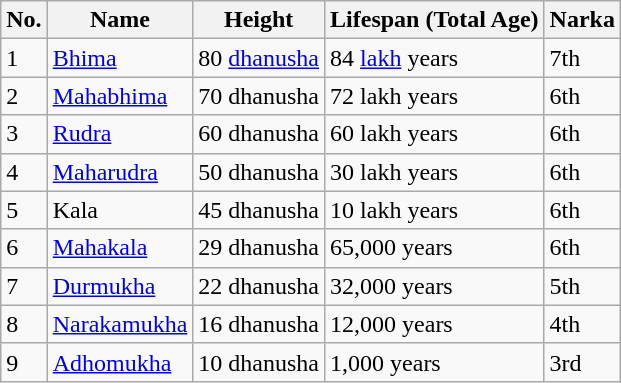<table class="wikitable sortable">
<tr>
<th>No.</th>
<th>Name</th>
<th>Height</th>
<th>Lifespan (Total Age)</th>
<th>Narka</th>
</tr>
<tr>
<td>1</td>
<td><a href='#'>Bhima</a></td>
<td>80 <a href='#'>dhanusha</a></td>
<td>84 <a href='#'>lakh</a> years</td>
<td>7th</td>
</tr>
<tr>
<td>2</td>
<td><a href='#'>Mahabhima</a></td>
<td>70 dhanusha</td>
<td>72 lakh years</td>
<td>6th</td>
</tr>
<tr>
<td>3</td>
<td><a href='#'>Rudra</a></td>
<td>60 dhanusha</td>
<td>60 lakh years</td>
<td>6th</td>
</tr>
<tr>
<td>4</td>
<td><a href='#'>Maharudra</a></td>
<td>50 dhanusha</td>
<td>30 lakh years</td>
<td>6th</td>
</tr>
<tr>
<td>5</td>
<td>Kala</td>
<td>45 dhanusha</td>
<td>10 lakh years</td>
<td>6th</td>
</tr>
<tr>
<td>6</td>
<td><a href='#'>Mahakala</a></td>
<td>29 dhanusha</td>
<td>65,000 years</td>
<td>6th</td>
</tr>
<tr>
<td>7</td>
<td><a href='#'>Durmukha</a></td>
<td>22 dhanusha</td>
<td>32,000 years</td>
<td>5th</td>
</tr>
<tr>
<td>8</td>
<td><a href='#'>Narakamukha</a></td>
<td>16 dhanusha</td>
<td>12,000 years</td>
<td>4th</td>
</tr>
<tr>
<td>9</td>
<td><a href='#'>Adhomukha</a></td>
<td>10 dhanusha</td>
<td>1,000 years</td>
<td>3rd</td>
</tr>
</table>
